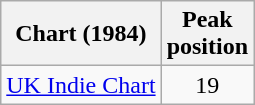<table class="wikitable sortable">
<tr>
<th scope="col">Chart (1984)</th>
<th scope="col">Peak<br>position</th>
</tr>
<tr>
<td><a href='#'>UK Indie Chart</a></td>
<td style="text-align:center;">19</td>
</tr>
</table>
